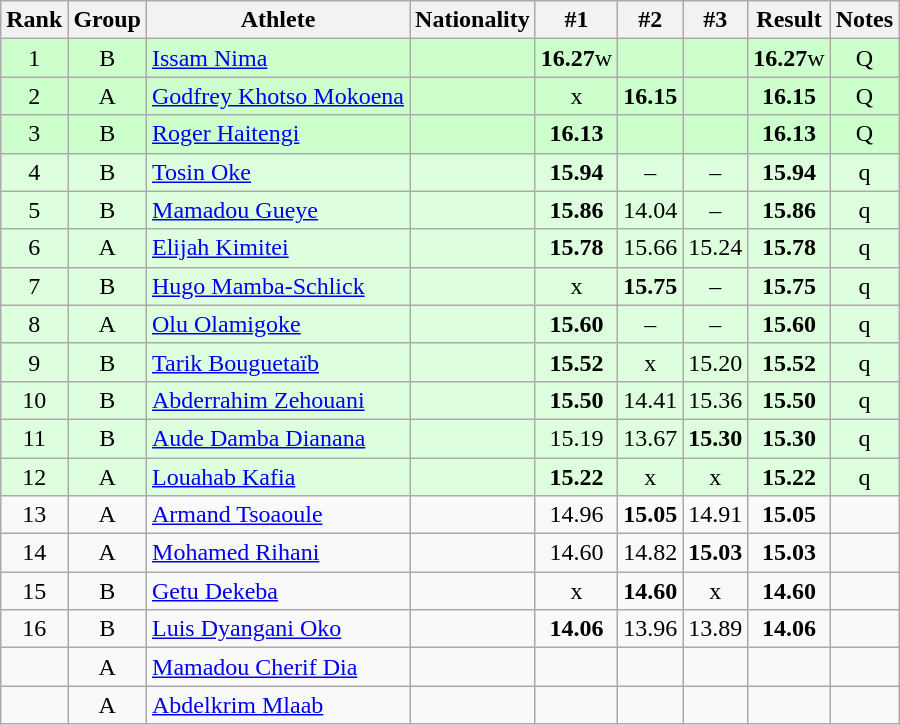<table class="wikitable sortable" style="text-align:center">
<tr>
<th>Rank</th>
<th>Group</th>
<th>Athlete</th>
<th>Nationality</th>
<th>#1</th>
<th>#2</th>
<th>#3</th>
<th>Result</th>
<th>Notes</th>
</tr>
<tr bgcolor=ccffcc>
<td>1</td>
<td>B</td>
<td align=left><a href='#'>Issam Nima</a></td>
<td align=left></td>
<td><strong>16.27</strong>w</td>
<td></td>
<td></td>
<td><strong>16.27</strong>w</td>
<td>Q</td>
</tr>
<tr bgcolor=ccffcc>
<td>2</td>
<td>A</td>
<td align=left><a href='#'>Godfrey Khotso Mokoena</a></td>
<td align=left></td>
<td>x</td>
<td><strong>16.15</strong></td>
<td></td>
<td><strong>16.15</strong></td>
<td>Q</td>
</tr>
<tr bgcolor=ccffcc>
<td>3</td>
<td>B</td>
<td align=left><a href='#'>Roger Haitengi</a></td>
<td align=left></td>
<td><strong>16.13</strong></td>
<td></td>
<td></td>
<td><strong>16.13</strong></td>
<td>Q</td>
</tr>
<tr bgcolor=ddffdd>
<td>4</td>
<td>B</td>
<td align=left><a href='#'>Tosin Oke</a></td>
<td align=left></td>
<td><strong>15.94</strong></td>
<td>–</td>
<td>–</td>
<td><strong>15.94</strong></td>
<td>q</td>
</tr>
<tr bgcolor=ddffdd>
<td>5</td>
<td>B</td>
<td align=left><a href='#'>Mamadou Gueye</a></td>
<td align=left></td>
<td><strong>15.86</strong></td>
<td>14.04</td>
<td>–</td>
<td><strong>15.86</strong></td>
<td>q</td>
</tr>
<tr bgcolor=ddffdd>
<td>6</td>
<td>A</td>
<td align=left><a href='#'>Elijah Kimitei</a></td>
<td align=left></td>
<td><strong>15.78</strong></td>
<td>15.66</td>
<td>15.24</td>
<td><strong>15.78</strong></td>
<td>q</td>
</tr>
<tr bgcolor=ddffdd>
<td>7</td>
<td>B</td>
<td align=left><a href='#'>Hugo Mamba-Schlick</a></td>
<td align=left></td>
<td>x</td>
<td><strong>15.75</strong></td>
<td>–</td>
<td><strong>15.75</strong></td>
<td>q</td>
</tr>
<tr bgcolor=ddffdd>
<td>8</td>
<td>A</td>
<td align=left><a href='#'>Olu Olamigoke</a></td>
<td align=left></td>
<td><strong>15.60</strong></td>
<td>–</td>
<td>–</td>
<td><strong>15.60</strong></td>
<td>q</td>
</tr>
<tr bgcolor=ddffdd>
<td>9</td>
<td>B</td>
<td align=left><a href='#'>Tarik Bouguetaïb</a></td>
<td align=left></td>
<td><strong>15.52</strong></td>
<td>x</td>
<td>15.20</td>
<td><strong>15.52</strong></td>
<td>q</td>
</tr>
<tr bgcolor=ddffdd>
<td>10</td>
<td>B</td>
<td align=left><a href='#'>Abderrahim Zehouani</a></td>
<td align=left></td>
<td><strong>15.50</strong></td>
<td>14.41</td>
<td>15.36</td>
<td><strong>15.50</strong></td>
<td>q</td>
</tr>
<tr bgcolor=ddffdd>
<td>11</td>
<td>B</td>
<td align=left><a href='#'>Aude Damba Dianana</a></td>
<td align=left></td>
<td>15.19</td>
<td>13.67</td>
<td><strong>15.30</strong></td>
<td><strong>15.30</strong></td>
<td>q</td>
</tr>
<tr bgcolor=ddffdd>
<td>12</td>
<td>A</td>
<td align=left><a href='#'>Louahab Kafia</a></td>
<td align=left></td>
<td><strong>15.22</strong></td>
<td>x</td>
<td>x</td>
<td><strong>15.22</strong></td>
<td>q</td>
</tr>
<tr>
<td>13</td>
<td>A</td>
<td align=left><a href='#'>Armand Tsoaoule</a></td>
<td align=left></td>
<td>14.96</td>
<td><strong>15.05</strong></td>
<td>14.91</td>
<td><strong>15.05</strong></td>
<td></td>
</tr>
<tr>
<td>14</td>
<td>A</td>
<td align=left><a href='#'>Mohamed Rihani</a></td>
<td align=left></td>
<td>14.60</td>
<td>14.82</td>
<td><strong>15.03</strong></td>
<td><strong>15.03</strong></td>
<td></td>
</tr>
<tr>
<td>15</td>
<td>B</td>
<td align=left><a href='#'>Getu Dekeba</a></td>
<td align=left></td>
<td>x</td>
<td><strong>14.60</strong></td>
<td>x</td>
<td><strong>14.60</strong></td>
<td></td>
</tr>
<tr>
<td>16</td>
<td>B</td>
<td align=left><a href='#'>Luis Dyangani Oko</a></td>
<td align=left></td>
<td><strong>14.06</strong></td>
<td>13.96</td>
<td>13.89</td>
<td><strong>14.06</strong></td>
<td></td>
</tr>
<tr>
<td></td>
<td>A</td>
<td align=left><a href='#'>Mamadou Cherif Dia</a></td>
<td align=left></td>
<td></td>
<td></td>
<td></td>
<td><strong></strong></td>
<td></td>
</tr>
<tr>
<td></td>
<td>A</td>
<td align=left><a href='#'>Abdelkrim Mlaab</a></td>
<td align=left></td>
<td></td>
<td></td>
<td></td>
<td><strong></strong></td>
<td></td>
</tr>
</table>
